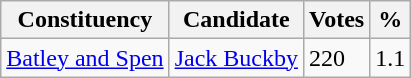<table class="wikitable">
<tr>
<th>Constituency</th>
<th>Candidate</th>
<th>Votes</th>
<th>%</th>
</tr>
<tr>
<td><a href='#'>Batley and Spen</a></td>
<td><a href='#'>Jack Buckby</a></td>
<td>220</td>
<td>1.1</td>
</tr>
</table>
